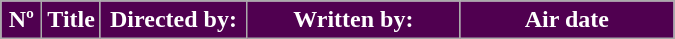<table class=wikitable style="background:#FFFFFF">
<tr style="color:#FFFFFF">
<th style="background:#500050; width:20px">Nº</th>
<th style="background:#500050">Title</th>
<th style="background:#500050; width:90px">Directed by:</th>
<th style="background:#500050; width:135px">Written by:</th>
<th style="background:#500050; width:135px">Air date<br>




</th>
</tr>
</table>
